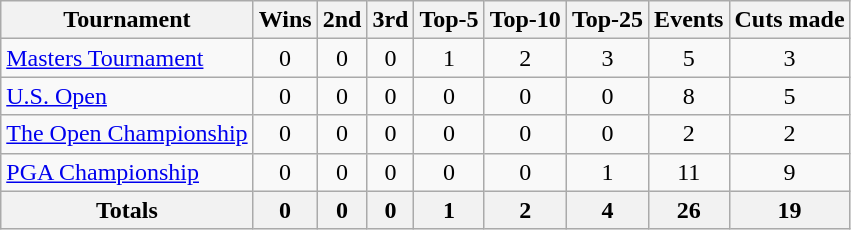<table class=wikitable style=text-align:center>
<tr>
<th>Tournament</th>
<th>Wins</th>
<th>2nd</th>
<th>3rd</th>
<th>Top-5</th>
<th>Top-10</th>
<th>Top-25</th>
<th>Events</th>
<th>Cuts made</th>
</tr>
<tr>
<td align=left><a href='#'>Masters Tournament</a></td>
<td>0</td>
<td>0</td>
<td>0</td>
<td>1</td>
<td>2</td>
<td>3</td>
<td>5</td>
<td>3</td>
</tr>
<tr>
<td align=left><a href='#'>U.S. Open</a></td>
<td>0</td>
<td>0</td>
<td>0</td>
<td>0</td>
<td>0</td>
<td>0</td>
<td>8</td>
<td>5</td>
</tr>
<tr>
<td align=left><a href='#'>The Open Championship</a></td>
<td>0</td>
<td>0</td>
<td>0</td>
<td>0</td>
<td>0</td>
<td>0</td>
<td>2</td>
<td>2</td>
</tr>
<tr>
<td align=left><a href='#'>PGA Championship</a></td>
<td>0</td>
<td>0</td>
<td>0</td>
<td>0</td>
<td>0</td>
<td>1</td>
<td>11</td>
<td>9</td>
</tr>
<tr>
<th>Totals</th>
<th>0</th>
<th>0</th>
<th>0</th>
<th>1</th>
<th>2</th>
<th>4</th>
<th>26</th>
<th>19</th>
</tr>
</table>
